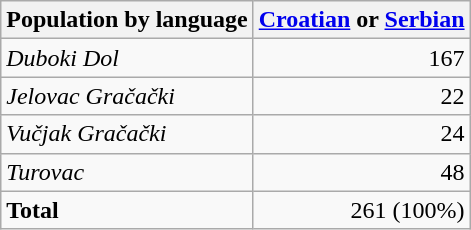<table class="wikitable sortable">
<tr>
<th>Population by language</th>
<th><a href='#'>Croatian</a> or <a href='#'>Serbian</a></th>
</tr>
<tr>
<td><em>Duboki Dol</em></td>
<td align="right">167</td>
</tr>
<tr>
<td><em>Jelovac Gračački</em></td>
<td align="right">22</td>
</tr>
<tr>
<td><em>Vučjak Gračački</em></td>
<td align="right">24</td>
</tr>
<tr>
<td><em>Turovac</em></td>
<td align="right">48</td>
</tr>
<tr>
<td><strong>Total</strong></td>
<td align="right">261 (100%)</td>
</tr>
</table>
